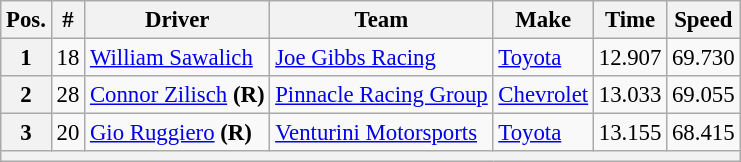<table class="wikitable" style="font-size:95%">
<tr>
<th>Pos.</th>
<th>#</th>
<th>Driver</th>
<th>Team</th>
<th>Make</th>
<th>Time</th>
<th>Speed</th>
</tr>
<tr>
<th>1</th>
<td>18</td>
<td><a href='#'>William Sawalich</a></td>
<td><a href='#'>Joe Gibbs Racing</a></td>
<td><a href='#'>Toyota</a></td>
<td>12.907</td>
<td>69.730</td>
</tr>
<tr>
<th>2</th>
<td>28</td>
<td><a href='#'>Connor Zilisch</a> <strong>(R)</strong></td>
<td><a href='#'>Pinnacle Racing Group</a></td>
<td><a href='#'>Chevrolet</a></td>
<td>13.033</td>
<td>69.055</td>
</tr>
<tr>
<th>3</th>
<td>20</td>
<td><a href='#'>Gio Ruggiero</a> <strong>(R)</strong></td>
<td><a href='#'>Venturini Motorsports</a></td>
<td><a href='#'>Toyota</a></td>
<td>13.155</td>
<td>68.415</td>
</tr>
<tr>
<th colspan="7"></th>
</tr>
</table>
